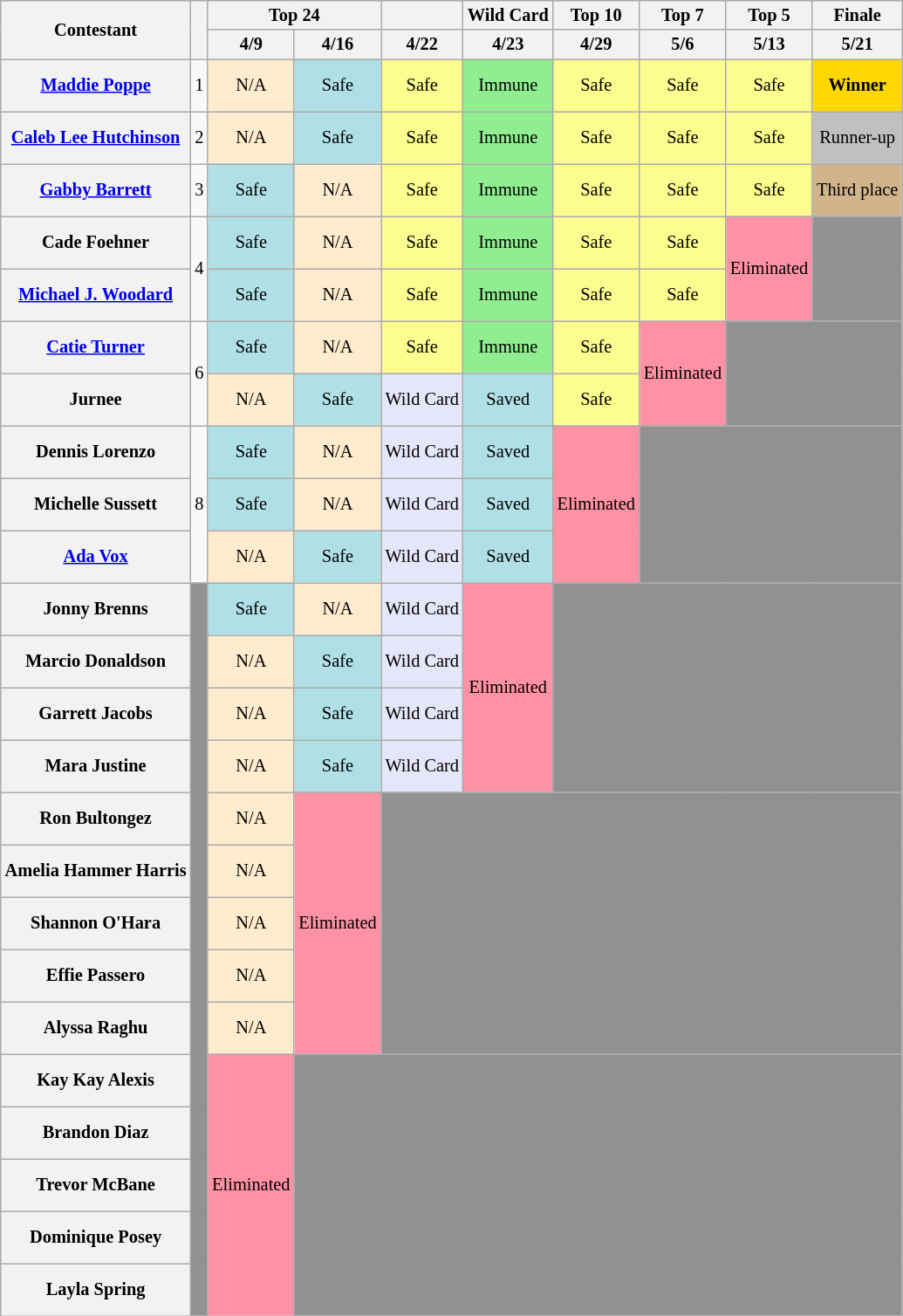<table class="wikitable" style="text-align:center; font-size:85%;">
<tr>
<th scope="col" rowspan="2">Contestant</th>
<th scope="col" rowspan="2"></th>
<th colspan="2" scope="col">Top 24</th>
<th scope="col"></th>
<th scope="col">Wild Card</th>
<th scope="col">Top 10</th>
<th scope="col">Top 7</th>
<th scope="col">Top 5</th>
<th scope="col">Finale</th>
</tr>
<tr>
<th>4/9</th>
<th>4/16</th>
<th>4/22</th>
<th>4/23</th>
<th>4/29</th>
<th>5/6</th>
<th>5/13</th>
<th>5/21</th>
</tr>
<tr style="height:40px">
<th scope="row"><a href='#'>Maddie Poppe</a></th>
<td>1</td>
<td style="background:#FFEBCD;">N/A</td>
<td style="background:#B0E0E6;">Safe</td>
<td style="background:#FDFC8F;">Safe</td>
<td style="background:lightgreen">Immune</td>
<td style="background:#FDFC8F;">Safe</td>
<td style="background:#FDFC8F;">Safe</td>
<td style="background:#FDFC8F;">Safe</td>
<td style="background:gold"><strong>Winner</strong></td>
</tr>
<tr style="height:40px">
<th scope="row"><a href='#'>Caleb Lee Hutchinson</a></th>
<td>2</td>
<td style="background:#FFEBCD;">N/A</td>
<td style="background:#B0E0E6;">Safe</td>
<td style="background:#FDFC8F;">Safe</td>
<td style="background:lightgreen">Immune</td>
<td style="background:#FDFC8F;">Safe</td>
<td style="background:#FDFC8F;">Safe</td>
<td style="background:#FDFC8F;">Safe</td>
<td style="background:silver">Runner-up</td>
</tr>
<tr style="height:40px">
<th scope="row"><a href='#'>Gabby Barrett</a></th>
<td>3</td>
<td style="background:#B0E0E6;">Safe</td>
<td style="background:#FFEBCD;">N/A</td>
<td style="background:#FDFC8F;">Safe</td>
<td style="background:lightgreen">Immune</td>
<td style="background:#FDFC8F;">Safe</td>
<td style="background:#FDFC8F;">Safe</td>
<td style="background:#FDFC8F;">Safe</td>
<td style="background:tan">Third place</td>
</tr>
<tr style="height:40px">
<th scope="row">Cade Foehner</th>
<td rowspan="2">4</td>
<td style="background:#B0E0E6;">Safe</td>
<td style="background:#FFEBCD;">N/A</td>
<td style="background:#FDFC8F;">Safe</td>
<td style="background:lightgreen">Immune</td>
<td style="background:#FDFC8F;">Safe</td>
<td style="background:#FDFC8F;">Safe</td>
<td style="background:#FF91A4;" rowspan="2">Eliminated</td>
<td rowspan="2" style="background:#919191;"></td>
</tr>
<tr style="height:40px">
<th scope="row"><a href='#'>Michael J. Woodard</a></th>
<td style="background:#B0E0E6;">Safe</td>
<td style="background:#FFEBCD;">N/A</td>
<td style="background:#FDFC8F;">Safe</td>
<td style="background:lightgreen">Immune</td>
<td style="background:#FDFC8F;">Safe</td>
<td style="background:#FDFC8F;">Safe</td>
</tr>
<tr style="height:40px">
<th scope="row"><a href='#'>Catie Turner</a></th>
<td rowspan="2">6</td>
<td style="background:#B0E0E6;">Safe</td>
<td style="background:#FFEBCD;">N/A</td>
<td style="background:#FDFC8F;">Safe</td>
<td style="background:lightgreen">Immune</td>
<td style="background:#FDFC8F;">Safe</td>
<td style="background:#FF91A4;" rowspan="2">Eliminated</td>
<td colspan="2" rowspan="2" style="background:#919191;"></td>
</tr>
<tr style="height:40px">
<th scope="row">Jurnee</th>
<td style="background:#FFEBCD;">N/A</td>
<td style="background:#B0E0E6;">Safe</td>
<td style="background:#E6E6FA;">Wild Card</td>
<td style="background:#B0E0E6;">Saved</td>
<td style="background:#FDFC8F;">Safe</td>
</tr>
<tr style="height:40px">
<th scope="row">Dennis Lorenzo</th>
<td rowspan="3">8</td>
<td style="background:#B0E0E6;">Safe</td>
<td style="background:#FFEBCD;">N/A</td>
<td style="background:#E6E6FA;">Wild Card</td>
<td style="background:#B0E0E6;">Saved</td>
<td style="background:#FF91A4;" rowspan="3">Eliminated</td>
<td colspan="3" rowspan="3" style="background:#919191;"></td>
</tr>
<tr style="height:40px">
<th scope="row">Michelle Sussett</th>
<td style="background:#B0E0E6;">Safe</td>
<td style="background:#FFEBCD;">N/A</td>
<td style="background:#E6E6FA;">Wild Card</td>
<td style="background:#B0E0E6;">Saved</td>
</tr>
<tr style="height:40px">
<th scope="row"><a href='#'>Ada Vox</a></th>
<td style="background:#FFEBCD;">N/A</td>
<td style="background:#B0E0E6;">Safe</td>
<td style="background:#E6E6FA;">Wild Card</td>
<td style="background:#B0E0E6;">Saved</td>
</tr>
<tr style="height:40px">
<th scope="row">Jonny Brenns</th>
<td rowspan="14" bgcolor="919191"></td>
<td style="background:#B0E0E6;">Safe</td>
<td style="background:#FFEBCD;">N/A</td>
<td style="background:#E6E6FA;">Wild Card</td>
<td style="background:#FF91A4;" rowspan="4">Eliminated</td>
<td colspan="4" rowspan="4" style="background:#919191;"></td>
</tr>
<tr style="height:40px">
<th scope="row">Marcio Donaldson</th>
<td style="background:#FFEBCD;">N/A</td>
<td style="background:#B0E0E6;">Safe</td>
<td style="background:#E6E6FA;">Wild Card</td>
</tr>
<tr style="height:40px">
<th scope="row">Garrett Jacobs</th>
<td style="background:#FFEBCD;">N/A</td>
<td style="background:#B0E0E6;">Safe</td>
<td style="background:#E6E6FA;">Wild Card</td>
</tr>
<tr style="height:40px">
<th scope="row">Mara Justine</th>
<td style="background:#FFEBCD;">N/A</td>
<td style="background:#B0E0E6;">Safe</td>
<td style="background:#E6E6FA;">Wild Card</td>
</tr>
<tr style="height:40px">
<th scope="row">Ron Bultongez</th>
<td style="background:#FFEBCD;">N/A</td>
<td style="background:#FF91A4;" rowspan="5">Eliminated</td>
<td colspan="6" rowspan="5" style="background:#919191;"></td>
</tr>
<tr style="height:40px">
<th scope="row">Amelia Hammer Harris</th>
<td style="background:#FFEBCD;">N/A</td>
</tr>
<tr style="height:40px">
<th scope="row">Shannon O'Hara</th>
<td style="background:#FFEBCD;">N/A</td>
</tr>
<tr style="height:40px">
<th scope="row">Effie Passero</th>
<td style="background:#FFEBCD;">N/A</td>
</tr>
<tr style="height:40px">
<th scope="row">Alyssa Raghu</th>
<td style="background:#FFEBCD;">N/A</td>
</tr>
<tr style="height:40px">
<th scope="row">Kay Kay Alexis</th>
<td style="background:#FF91A4;" rowspan="5">Eliminated</td>
<td colspan="7" rowspan="5" style="background:#919191;"></td>
</tr>
<tr style="height:40px">
<th scope="row">Brandon Diaz</th>
</tr>
<tr style="height:40px">
<th scope="row">Trevor McBane</th>
</tr>
<tr style="height:40px">
<th scope="row">Dominique Posey</th>
</tr>
<tr style="height:40px">
<th scope="row">Layla Spring</th>
</tr>
</table>
